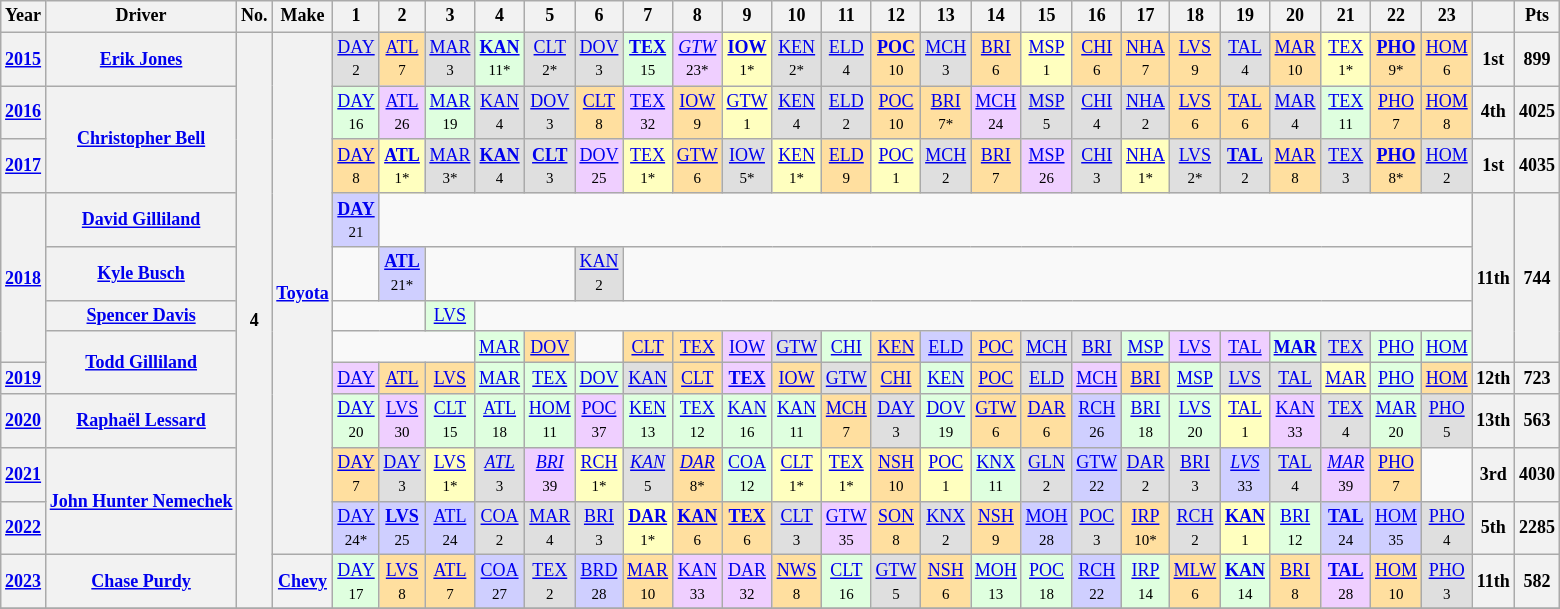<table class="wikitable mw-collapsible mw-collapsed" style="text-align:center; font-size:75%">
<tr>
<th>Year</th>
<th>Driver</th>
<th>No.</th>
<th>Make</th>
<th>1</th>
<th>2</th>
<th>3</th>
<th>4</th>
<th>5</th>
<th>6</th>
<th>7</th>
<th>8</th>
<th>9</th>
<th>10</th>
<th>11</th>
<th>12</th>
<th>13</th>
<th>14</th>
<th>15</th>
<th>16</th>
<th>17</th>
<th>18</th>
<th>19</th>
<th>20</th>
<th>21</th>
<th>22</th>
<th>23</th>
<th></th>
<th>Pts</th>
</tr>
<tr>
<th><a href='#'>2015</a></th>
<th><a href='#'>Erik Jones</a></th>
<th rowspan="12">4</th>
<th rowspan="11"><a href='#'>Toyota</a></th>
<td style="background:#DFDFDF;"><a href='#'>DAY</a><br><small>2</small></td>
<td style="background:#FFDF9F;"><a href='#'>ATL</a><br><small>7</small></td>
<td style="background:#DFDFDF;"><a href='#'>MAR</a><br><small>3</small></td>
<td style="background:#DFFFDF;"><strong><a href='#'>KAN</a></strong><br><small>11*</small></td>
<td style="background:#DFDFDF;"><a href='#'>CLT</a><br><small>2*</small></td>
<td style="background:#DFDFDF;"><a href='#'>DOV</a><br><small>3</small></td>
<td style="background:#DFFFDF;"><strong><a href='#'>TEX</a></strong><br><small>15</small></td>
<td style="background:#EFCFFF;"><em><a href='#'>GTW</a></em><br><small>23*</small></td>
<td style="background:#FFFFBF;"><strong><a href='#'>IOW</a></strong><br><small>1*</small></td>
<td style="background:#DFDFDF;"><a href='#'>KEN</a><br><small>2*</small></td>
<td style="background:#DFDFDF;"><a href='#'>ELD</a><br><small>4</small></td>
<td style="background:#FFDF9F;"><strong><a href='#'>POC</a></strong><br><small>10</small></td>
<td style="background:#DFDFDF;"><a href='#'>MCH</a><br><small>3</small></td>
<td style="background:#FFDF9F;"><a href='#'>BRI</a><br><small>6</small></td>
<td style="background:#FFFFBF;"><a href='#'>MSP</a><br><small>1</small></td>
<td style="background:#FFDF9F;"><a href='#'>CHI</a><br><small>6</small></td>
<td style="background:#FFDF9F;"><a href='#'>NHA</a><br><small>7</small></td>
<td style="background:#FFDF9F;"><a href='#'>LVS</a><br><small>9</small></td>
<td style="background:#DFDFDF;"><a href='#'>TAL</a><br><small>4</small></td>
<td style="background:#FFDF9F;"><a href='#'>MAR</a><br><small>10</small></td>
<td style="background:#FFFFBF;"><a href='#'>TEX</a><br><small>1*</small></td>
<td style="background:#FFDF9F;"><strong><a href='#'>PHO</a></strong><br><small>9*</small></td>
<td style="background:#FFDF9F;"><a href='#'>HOM</a><br><small>6</small></td>
<th>1st</th>
<th>899</th>
</tr>
<tr>
<th><a href='#'>2016</a></th>
<th rowspan="2"><a href='#'>Christopher Bell</a></th>
<td style="background:#DFFFDF;"><a href='#'>DAY</a><br><small>16</small></td>
<td style="background:#EFCFFF;"><a href='#'>ATL</a><br><small>26</small></td>
<td style="background:#DFFFDF;"><a href='#'>MAR</a><br><small>19</small></td>
<td style="background:#DFDFDF;"><a href='#'>KAN</a><br><small>4</small></td>
<td style="background:#DFDFDF;"><a href='#'>DOV</a><br><small>3</small></td>
<td style="background:#FFDF9F;"><a href='#'>CLT</a><br><small>8</small></td>
<td style="background:#EFCFFF;"><a href='#'>TEX</a><br><small>32</small></td>
<td style="background:#FFDF9F;"><a href='#'>IOW</a><br><small>9</small></td>
<td style="background:#FFFFBF;"><a href='#'>GTW</a><br><small>1</small></td>
<td style="background:#DFDFDF;"><a href='#'>KEN</a><br><small>4</small></td>
<td style="background:#DFDFDF;"><a href='#'>ELD</a><br><small>2</small></td>
<td style="background:#FFDF9F;"><a href='#'>POC</a><br><small>10</small></td>
<td style="background:#FFDF9F;"><a href='#'>BRI</a><br><small>7*</small></td>
<td style="background:#EFCFFF;"><a href='#'>MCH</a><br><small>24</small></td>
<td style="background:#DFDFDF;"><a href='#'>MSP</a><br><small>5</small></td>
<td style="background:#DFDFDF;"><a href='#'>CHI</a><br><small>4</small></td>
<td style="background:#DFDFDF;"><a href='#'>NHA</a><br><small>2</small></td>
<td style="background:#FFDF9F;"><a href='#'>LVS</a><br><small>6</small></td>
<td style="background:#FFDF9F;"><a href='#'>TAL</a><br><small>6</small></td>
<td style="background:#DFDFDF;"><a href='#'>MAR</a><br><small>4</small></td>
<td style="background:#DFFFDF;"><a href='#'>TEX</a><br><small>11</small></td>
<td style="background:#FFDF9F;"><a href='#'>PHO</a><br><small>7</small></td>
<td style="background:#FFDF9F;"><a href='#'>HOM</a><br><small>8</small></td>
<th>4th</th>
<th>4025</th>
</tr>
<tr>
<th><a href='#'>2017</a></th>
<td style="background:#FFDF9F;"><a href='#'>DAY</a><br><small>8</small></td>
<td style="background:#FFFFBF;"><strong><a href='#'>ATL</a></strong><br><small>1*</small></td>
<td style="background:#DFDFDF;"><a href='#'>MAR</a><br><small>3*</small></td>
<td style="background:#DFDFDF;"><strong><a href='#'>KAN</a></strong><br><small>4</small></td>
<td style="background:#DFDFDF;"><strong><a href='#'>CLT</a></strong><br><small>3</small></td>
<td style="background:#EFCFFF;"><a href='#'>DOV</a><br><small>25</small></td>
<td style="background:#FFFFBF;"><a href='#'>TEX</a><br><small>1*</small></td>
<td style="background:#FFDF9F;"><a href='#'>GTW</a><br><small>6</small></td>
<td style="background:#DFDFDF;"><a href='#'>IOW</a><br><small>5*</small></td>
<td style="background:#FFFFBF;"><a href='#'>KEN</a><br><small>1*</small></td>
<td style="background:#FFDF9F;"><a href='#'>ELD</a><br><small>9</small></td>
<td style="background:#FFFFBF;"><a href='#'>POC</a><br><small>1</small></td>
<td style="background:#DFDFDF;"><a href='#'>MCH</a><br><small>2</small></td>
<td style="background:#FFDF9F;"><a href='#'>BRI</a><br><small>7</small></td>
<td style="background:#EFCFFF;"><a href='#'>MSP</a><br><small>26</small></td>
<td style="background:#DFDFDF;"><a href='#'>CHI</a><br><small>3</small></td>
<td style="background:#FFFFBF;"><a href='#'>NHA</a><br><small>1*</small></td>
<td style="background:#DFDFDF;"><a href='#'>LVS</a><br><small>2*</small></td>
<td style="background:#DFDFDF;"><strong><a href='#'>TAL</a></strong><br><small>2</small></td>
<td style="background:#FFDF9F;"><a href='#'>MAR</a><br><small>8</small></td>
<td style="background:#DFDFDF;"><a href='#'>TEX</a><br><small>3</small></td>
<td style="background:#FFDF9F;"><strong><a href='#'>PHO</a></strong><br><small>8*</small></td>
<td style="background:#DFDFDF;"><a href='#'>HOM</a><br><small>2</small></td>
<th>1st</th>
<th>4035</th>
</tr>
<tr>
<th rowspan="4"><a href='#'>2018</a></th>
<th><a href='#'>David Gilliland</a></th>
<td style="background:#CFCFFF;"><strong><a href='#'>DAY</a></strong><br><small>21</small></td>
<td colspan="22"></td>
<th rowspan="4">11th</th>
<th rowspan="4">744</th>
</tr>
<tr>
<th><a href='#'>Kyle Busch</a></th>
<td></td>
<td style="background:#CFCFFF;"><strong><a href='#'>ATL</a></strong><br><small>21*</small></td>
<td colspan="3"></td>
<td style="background:#DFDFDF;"><a href='#'>KAN</a><br><small>2</small></td>
<td colspan="17"></td>
</tr>
<tr>
<th><a href='#'>Spencer Davis</a></th>
<td colspan="2"></td>
<td style="background:#DFFFDF;"><a href='#'>LVS</a><br></td>
<td colspan="20"></td>
</tr>
<tr>
<th rowspan="2"><a href='#'>Todd Gilliland</a></th>
<td colspan="3"></td>
<td style="background:#DFFFDF;"><a href='#'>MAR</a><br></td>
<td style="background:#FFDF9F;"><a href='#'>DOV</a><br></td>
<td></td>
<td style="background:#FFDF9F;"><a href='#'>CLT</a><br></td>
<td style="background:#FFDF9F;"><a href='#'>TEX</a><br></td>
<td style="background:#EFCFFF;"><a href='#'>IOW</a><br></td>
<td style="background:#DFDFDF;"><a href='#'>GTW</a><br></td>
<td style="background:#DFFFDF;"><a href='#'>CHI</a><br></td>
<td style="background:#FFDF9F;"><a href='#'>KEN</a><br></td>
<td style="background:#CFCFFF;"><a href='#'>ELD</a><br></td>
<td style="background:#FFDF9F;"><a href='#'>POC</a><br></td>
<td style="background:#DFDFDF;"><a href='#'>MCH</a><br></td>
<td style="background:#DFDFDF;"><a href='#'>BRI</a><br></td>
<td style="background:#DFFFDF;"><a href='#'>MSP</a><br></td>
<td style="background:#EFCFFF;"><a href='#'>LVS</a><br></td>
<td style="background:#EFCFFF;"><a href='#'>TAL</a><br></td>
<td style="background:#DFFFDF;"><strong><a href='#'>MAR</a></strong><br></td>
<td style="background:#DFDFDF;"><a href='#'>TEX</a><br></td>
<td style="background:#DFFFDF;"><a href='#'>PHO</a><br></td>
<td style="background:#DFFFDF;"><a href='#'>HOM</a><br></td>
</tr>
<tr>
<th><a href='#'>2019</a></th>
<td style="background:#EFCFFF;"><a href='#'>DAY</a><br></td>
<td style="background:#FFDF9F;"><a href='#'>ATL</a><br></td>
<td style="background:#FFDF9F;"><a href='#'>LVS</a><br></td>
<td style="background:#DFFFDF;"><a href='#'>MAR</a><br></td>
<td style="background:#DFFFDF;"><a href='#'>TEX</a><br></td>
<td style="background:#DFFFDF;"><a href='#'>DOV</a><br></td>
<td style="background:#DFDFDF;"><a href='#'>KAN</a><br></td>
<td style="background:#FFDF9F;"><a href='#'>CLT</a><br></td>
<td style="background:#EFCFFF;"><strong><a href='#'>TEX</a></strong><br></td>
<td style="background:#FFDF9F;"><a href='#'>IOW</a><br></td>
<td style="background:#DFDFDF;"><a href='#'>GTW</a><br></td>
<td style="background:#FFDF9F;"><a href='#'>CHI</a><br></td>
<td style="background:#DFFFDF;"><a href='#'>KEN</a><br></td>
<td style="background:#FFDF9F;"><a href='#'>POC</a><br></td>
<td style="background:#DFDFDF;"><a href='#'>ELD</a><br></td>
<td style="background:#EFCFFF;"><a href='#'>MCH</a><br></td>
<td style="background:#FFDF9F;"><a href='#'>BRI</a><br></td>
<td style="background:#DFFFDF;"><a href='#'>MSP</a><br></td>
<td style="background:#DFDFDF;"><a href='#'>LVS</a><br></td>
<td style="background:#DFDFDF;"><a href='#'>TAL</a><br></td>
<td style="background:#FFFFBF;"><a href='#'>MAR</a><br></td>
<td style="background:#DFFFDF;"><a href='#'>PHO</a><br></td>
<td style="background:#FFDF9F;"><a href='#'>HOM</a><br></td>
<th>12th</th>
<th>723</th>
</tr>
<tr>
<th><a href='#'>2020</a></th>
<th><a href='#'>Raphaël Lessard</a></th>
<td style="background:#DFFFDF;"><a href='#'>DAY</a><br><small>20</small></td>
<td style="background:#EFCFFF;"><a href='#'>LVS</a><br><small>30</small></td>
<td style="background:#DFFFDF;"><a href='#'>CLT</a><br><small>15</small></td>
<td style="background:#DFFFDF;"><a href='#'>ATL</a><br><small>18</small></td>
<td style="background:#DFFFDF;"><a href='#'>HOM</a><br><small>11</small></td>
<td style="background:#EFCFFF;"><a href='#'>POC</a><br><small>37</small></td>
<td style="background:#DFFFDF;"><a href='#'>KEN</a><br><small>13</small></td>
<td style="background:#DFFFDF;"><a href='#'>TEX</a><br><small>12</small></td>
<td style="background:#DFFFDF;"><a href='#'>KAN</a><br><small>16</small></td>
<td style="background:#DFFFDF;"><a href='#'>KAN</a><br><small>11</small></td>
<td style="background:#FFDF9F;"><a href='#'>MCH</a><br><small>7</small></td>
<td style="background:#DFDFDF;"><a href='#'>DAY</a><br><small>3</small></td>
<td style="background:#DFFFDF;"><a href='#'>DOV</a><br><small>19</small></td>
<td style="background:#FFDF9F;"><a href='#'>GTW</a><br><small>6</small></td>
<td style="background:#FFDF9F;"><a href='#'>DAR</a><br><small>6</small></td>
<td style="background:#CFCFFF;"><a href='#'>RCH</a><br><small>26</small></td>
<td style="background:#DFFFDF;"><a href='#'>BRI</a><br><small>18</small></td>
<td style="background:#DFFFDF;"><a href='#'>LVS</a><br><small>20</small></td>
<td style="background:#FFFFBF;"><a href='#'>TAL</a><br><small>1</small></td>
<td style="background:#EFCFFF;"><a href='#'>KAN</a><br><small>33</small></td>
<td style="background:#DFDFDF;"><a href='#'>TEX</a><br><small>4</small></td>
<td style="background:#DFFFDF;"><a href='#'>MAR</a><br><small>20</small></td>
<td style="background:#DFDFDF;"><a href='#'>PHO</a><br><small>5</small></td>
<th>13th</th>
<th>563</th>
</tr>
<tr>
<th><a href='#'>2021</a></th>
<th rowspan="2"><a href='#'>John Hunter Nemechek</a></th>
<td style="background:#FFDF9F;"><a href='#'>DAY</a><br><small>7</small></td>
<td style="background:#DFDFDF;"><a href='#'>DAY</a><br><small>3</small></td>
<td style="background:#FFFFBF;"><a href='#'>LVS</a><br><small>1*</small></td>
<td style="background:#DFDFDF;"><em><a href='#'>ATL</a></em><br><small>3</small></td>
<td style="background:#EFCFFF;"><em><a href='#'>BRI</a></em><br><small>39</small></td>
<td style="background:#FFFFBF;"><a href='#'>RCH</a><br><small>1*</small></td>
<td style="background:#DFDFDF;"><em><a href='#'>KAN</a></em><br><small>5</small></td>
<td style="background:#FFDF9F;"><em><a href='#'>DAR</a></em><br><small>8*</small></td>
<td style="background:#DFFFDF;"><a href='#'>COA</a><br><small>12</small></td>
<td style="background:#FFFFBF;"><a href='#'>CLT</a><br><small>1*</small></td>
<td style="background:#FFFFBF;"><a href='#'>TEX</a><br><small>1*</small></td>
<td style="background:#FFDF9F;"><a href='#'>NSH</a><br><small>10</small></td>
<td style="background:#FFFFBF;"><a href='#'>POC</a><br><small>1</small></td>
<td style="background:#DFFFDF;"><a href='#'>KNX</a><br><small>11</small></td>
<td style="background:#DFDFDF;"><a href='#'>GLN</a><br><small>2</small></td>
<td style="background:#CFCFFF;"><a href='#'>GTW</a><br><small>22</small></td>
<td style="background:#DFDFDF;"><a href='#'>DAR</a><br><small>2</small></td>
<td style="background:#DFDFDF;"><a href='#'>BRI</a><br><small>3</small></td>
<td style="background:#CFCFFF;"><em><a href='#'>LVS</a></em><br><small>33</small></td>
<td style="background:#DFDFDF;"><a href='#'>TAL</a><br><small>4</small></td>
<td style="background:#EFCFFF;"><em><a href='#'>MAR</a></em><br><small>39</small></td>
<td style="background:#FFDF9F;"><a href='#'>PHO</a><br><small>7</small></td>
<td></td>
<th>3rd</th>
<th>4030</th>
</tr>
<tr>
<th><a href='#'>2022</a></th>
<td style="background:#CFCFFF;"><a href='#'>DAY</a><br><small>24*</small></td>
<td style="background:#CFCFFF;"><strong><a href='#'>LVS</a></strong><br><small>25</small></td>
<td style="background:#CFCFFF;"><a href='#'>ATL</a><br><small>24</small></td>
<td style="background:#DFDFDF;"><a href='#'>COA</a><br><small>2</small></td>
<td style="background:#DFDFDF;"><a href='#'>MAR</a><br><small>4</small></td>
<td style="background:#DFDFDF;"><a href='#'>BRI</a><br><small>3</small></td>
<td style="background:#FFFFBF;"><strong><a href='#'>DAR</a></strong><br><small>1*</small></td>
<td style="background:#FFDF9F;"><strong><a href='#'>KAN</a></strong><br><small>6</small></td>
<td style="background:#FFDF9F;"><strong><a href='#'>TEX</a></strong><br><small>6</small></td>
<td style="background:#DFDFDF;"><a href='#'>CLT</a><br><small>3</small></td>
<td style="background:#EFCFFF;"><a href='#'>GTW</a><br><small>35</small></td>
<td style="background:#FFDF9F;"><a href='#'>SON</a><br><small>8</small></td>
<td style="background:#DFDFDF;"><a href='#'>KNX</a><br><small>2</small></td>
<td style="background:#FFDF9F;"><a href='#'>NSH</a><br><small>9</small></td>
<td style="background:#CFCFFF;"><a href='#'>MOH</a><br><small>28</small></td>
<td style="background:#DFDFDF;"><a href='#'>POC</a><br><small>3</small></td>
<td style="background:#FFDF9F;"><a href='#'>IRP</a><br><small>10*</small></td>
<td style="background:#DFDFDF;"><a href='#'>RCH</a><br><small>2</small></td>
<td style="background:#FFFFBF;"><strong><a href='#'>KAN</a></strong><br><small>1</small></td>
<td style="background:#DFFFDF;"><a href='#'>BRI</a><br><small>12</small></td>
<td style="background:#CFCFFF;"><strong><a href='#'>TAL</a></strong><br><small>24</small></td>
<td style="background:#CFCFFF;"><a href='#'>HOM</a><br><small>35</small></td>
<td style="background:#DFDFDF;"><a href='#'>PHO</a><br><small>4</small></td>
<th>5th</th>
<th>2285</th>
</tr>
<tr>
<th><a href='#'>2023</a></th>
<th><a href='#'>Chase Purdy</a></th>
<th><a href='#'>Chevy</a></th>
<td style="background:#DFFFDF;"><a href='#'>DAY</a><br><small>17</small></td>
<td style="background:#FFDF9F;"><a href='#'>LVS</a><br><small>8</small></td>
<td style="background:#FFDF9F;"><a href='#'>ATL</a><br><small>7</small></td>
<td style="background:#CFCFFF;"><a href='#'>COA</a><br><small>27</small></td>
<td style="background:#DFDFDF;"><a href='#'>TEX</a><br><small>2</small></td>
<td style="background:#CFCFFF;"><a href='#'>BRD</a><br><small>28</small></td>
<td style="background:#FFDF9F;"><a href='#'>MAR</a><br><small>10</small></td>
<td style="background:#EFCFFF;"><a href='#'>KAN</a><br><small>33</small></td>
<td style="background:#EFCFFF;"><a href='#'>DAR</a><br><small>32</small></td>
<td style="background:#FFDF9F;"><a href='#'>NWS</a><br><small>8</small></td>
<td style="background:#DFFFDF;"><a href='#'>CLT</a><br><small>16</small></td>
<td style="background:#DFDFDF;"><a href='#'>GTW</a><br><small>5</small></td>
<td style="background:#FFDF9F;"><a href='#'>NSH</a><br><small>6</small></td>
<td style="background:#DFFFDF;"><a href='#'>MOH</a><br><small>13</small></td>
<td style="background:#DFFFDF;"><a href='#'>POC</a><br><small>18</small></td>
<td style="background:#CFCFFF;"><a href='#'>RCH</a><br><small>22</small></td>
<td style="background:#DFFFDF;"><a href='#'>IRP</a><br><small>14</small></td>
<td style="background:#FFDF9F;"><a href='#'>MLW</a><br><small>6</small></td>
<td style="background:#DFFFDF;"><strong><a href='#'>KAN</a></strong><br><small>14</small></td>
<td style="background:#FFDF9F;"><a href='#'>BRI</a><br><small>8</small></td>
<td style="background:#EFCFFF;"><strong><a href='#'>TAL</a></strong><br><small>28</small></td>
<td style="background:#FFDF9F;"><a href='#'>HOM</a><br><small>10</small></td>
<td style="background:#DFDFDF;"><a href='#'>PHO</a><br><small>3</small></td>
<th>11th</th>
<th>582</th>
</tr>
<tr>
</tr>
</table>
